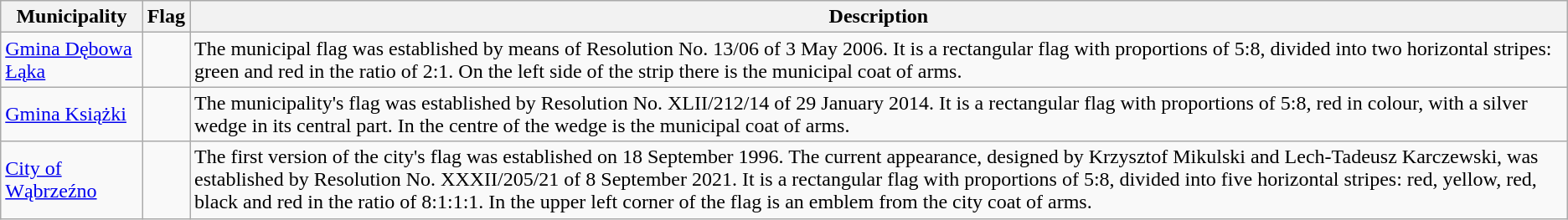<table class="wikitable" style="text-align: left">
<tr>
<th>Municipality</th>
<th>Flag</th>
<th>Description</th>
</tr>
<tr>
<td><a href='#'>Gmina Dębowa Łąka</a></td>
<td></td>
<td>The municipal flag was established by means of Resolution No. 13/06 of 3 May 2006. It is a rectangular flag with proportions of 5:8, divided into two horizontal stripes: green and red in the ratio of 2:1. On the left side of the strip there is the municipal coat of arms.</td>
</tr>
<tr>
<td><a href='#'>Gmina Książki</a></td>
<td></td>
<td>The municipality's flag was established by Resolution No. XLII/212/14 of 29 January 2014. It is a rectangular flag with proportions of 5:8, red in colour, with a silver wedge in its central part. In the centre of the wedge is the municipal coat of arms.</td>
</tr>
<tr>
<td><a href='#'>City of Wąbrzeźno</a></td>
<td></td>
<td>The first version of the city's flag was established on 18 September 1996. The current appearance, designed by Krzysztof Mikulski and Lech-Tadeusz Karczewski, was established by Resolution No. XXXII/205/21 of 8 September 2021. It is a rectangular flag with proportions of 5:8, divided into five horizontal stripes: red, yellow, red, black and red in the ratio of 8:1:1:1. In the upper left corner of the flag is an emblem from the city coat of arms.</td>
</tr>
</table>
